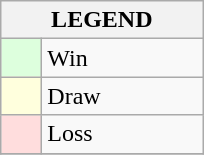<table class="wikitable">
<tr>
<th colspan="2">LEGEND</th>
</tr>
<tr>
<td style="background:#ddffdd;" width=20> </td>
<td width=100>Win</td>
</tr>
<tr>
<td style="background:#ffffdd"  width=20> </td>
<td width=100>Draw</td>
</tr>
<tr>
<td style="background:#ffdddd;" width=20> </td>
<td width=100>Loss</td>
</tr>
<tr>
</tr>
</table>
